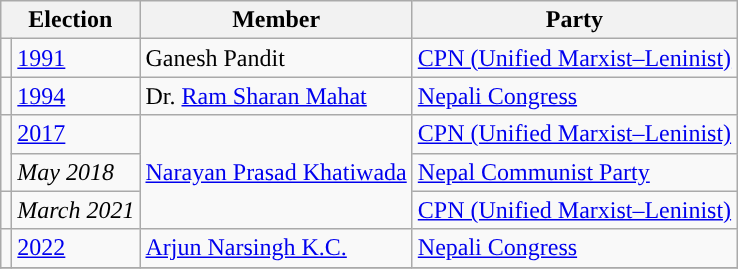<table class="wikitable">
<tr>
<th colspan="2">Election</th>
<th>Member</th>
<th>Party</th>
</tr>
<tr>
<td style="background-color:"></td>
<td><a href='#'>1991</a></td>
<td>Ganesh Pandit</td>
<td><a href='#'>CPN (Unified Marxist–Leninist)</a></td>
</tr>
<tr>
<td style="background-color:"></td>
<td><a href='#'>1994</a></td>
<td>Dr. <a href='#'>Ram Sharan Mahat</a></td>
<td><a href='#'>Nepali Congress</a></td>
</tr>
<tr>
<td rowspan="2" style="background-color:"></td>
<td><a href='#'>2017</a></td>
<td rowspan="3"><a href='#'>Narayan Prasad Khatiwada</a></td>
<td><a href='#'>CPN (Unified Marxist–Leninist)</a></td>
</tr>
<tr>
<td><em>May 2018</em></td>
<td><a href='#'>Nepal Communist Party</a></td>
</tr>
<tr>
<td style="background-color:"></td>
<td><em>March 2021</em></td>
<td><a href='#'>CPN (Unified Marxist–Leninist)</a></td>
</tr>
<tr>
<td style="background-color:"></td>
<td><a href='#'>2022</a></td>
<td><a href='#'>Arjun Narsingh K.C.</a></td>
<td><a href='#'>Nepali Congress</a></td>
</tr>
<tr>
</tr>
</table>
